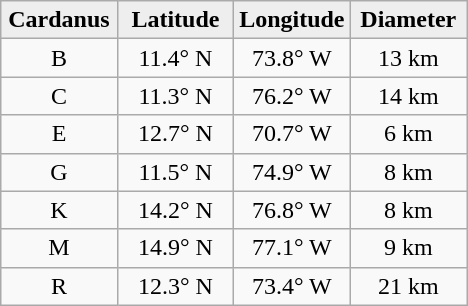<table class="wikitable">
<tr>
<th width="25%" style="background:#eeeeee;">Cardanus</th>
<th width="25%" style="background:#eeeeee;">Latitude</th>
<th width="25%" style="background:#eeeeee;">Longitude</th>
<th width="25%" style="background:#eeeeee;">Diameter</th>
</tr>
<tr>
<td align="center">B</td>
<td align="center">11.4° N</td>
<td align="center">73.8° W</td>
<td align="center">13 km</td>
</tr>
<tr>
<td align="center">C</td>
<td align="center">11.3° N</td>
<td align="center">76.2° W</td>
<td align="center">14 km</td>
</tr>
<tr>
<td align="center">E</td>
<td align="center">12.7° N</td>
<td align="center">70.7° W</td>
<td align="center">6 km</td>
</tr>
<tr>
<td align="center">G</td>
<td align="center">11.5° N</td>
<td align="center">74.9° W</td>
<td align="center">8 km</td>
</tr>
<tr>
<td align="center">K</td>
<td align="center">14.2° N</td>
<td align="center">76.8° W</td>
<td align="center">8 km</td>
</tr>
<tr>
<td align="center">M</td>
<td align="center">14.9° N</td>
<td align="center">77.1° W</td>
<td align="center">9 km</td>
</tr>
<tr>
<td align="center">R</td>
<td align="center">12.3° N</td>
<td align="center">73.4° W</td>
<td align="center">21 km</td>
</tr>
</table>
